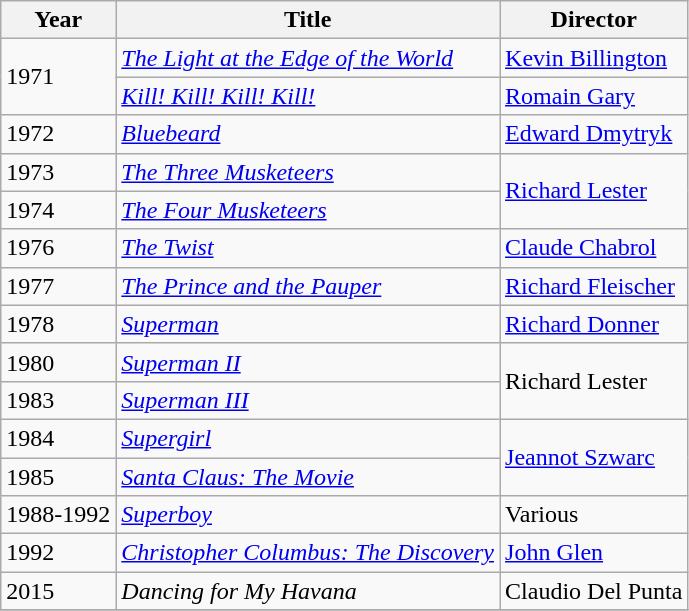<table class="wikitable">
<tr>
<th>Year</th>
<th>Title</th>
<th>Director</th>
</tr>
<tr>
<td rowspan=2>1971</td>
<td><em><a href='#'>The Light at the Edge of the World</a></em></td>
<td><a href='#'>Kevin Billington</a></td>
</tr>
<tr>
<td><em><a href='#'>Kill! Kill! Kill! Kill!</a></em></td>
<td><a href='#'>Romain Gary</a></td>
</tr>
<tr>
<td>1972</td>
<td><em><a href='#'>Bluebeard</a></em></td>
<td><a href='#'>Edward Dmytryk</a></td>
</tr>
<tr>
<td>1973</td>
<td><em><a href='#'>The Three Musketeers</a></em></td>
<td rowspan=2><a href='#'>Richard Lester</a></td>
</tr>
<tr>
<td>1974</td>
<td><em><a href='#'>The Four Musketeers</a></em></td>
</tr>
<tr>
<td>1976</td>
<td><em><a href='#'>The Twist</a></em></td>
<td><a href='#'>Claude Chabrol</a></td>
</tr>
<tr>
<td>1977</td>
<td><em><a href='#'>The Prince and the Pauper</a></em></td>
<td><a href='#'>Richard Fleischer</a></td>
</tr>
<tr>
<td>1978</td>
<td><em><a href='#'>Superman</a></em></td>
<td><a href='#'>Richard Donner</a></td>
</tr>
<tr>
<td>1980</td>
<td><em><a href='#'>Superman II</a></em></td>
<td rowspan=2>Richard Lester</td>
</tr>
<tr>
<td>1983</td>
<td><em><a href='#'>Superman III</a></em></td>
</tr>
<tr>
<td>1984</td>
<td><em><a href='#'>Supergirl</a></em></td>
<td rowspan=2><a href='#'>Jeannot Szwarc</a></td>
</tr>
<tr>
<td>1985</td>
<td><em><a href='#'>Santa Claus: The Movie</a></em></td>
</tr>
<tr>
<td>1988-1992</td>
<td><em><a href='#'>Superboy</a></em></td>
<td>Various</td>
</tr>
<tr>
<td>1992</td>
<td><em><a href='#'>Christopher Columbus: The Discovery</a></em></td>
<td><a href='#'>John Glen</a></td>
</tr>
<tr>
<td>2015</td>
<td><em>Dancing for My Havana</em></td>
<td>Claudio Del Punta</td>
</tr>
<tr>
</tr>
</table>
